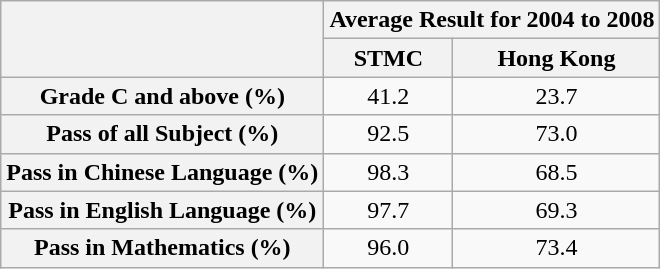<table class="wikitable" style="text-align:center">
<tr>
<th rowspan="2"></th>
<th colspan="2">Average Result for 2004 to 2008</th>
</tr>
<tr>
<th>STMC</th>
<th>Hong Kong</th>
</tr>
<tr>
<th>Grade C and above (%)</th>
<td>41.2</td>
<td>23.7</td>
</tr>
<tr>
<th>Pass of all Subject (%)</th>
<td>92.5</td>
<td>73.0</td>
</tr>
<tr>
<th>Pass in Chinese Language (%)</th>
<td>98.3</td>
<td>68.5</td>
</tr>
<tr>
<th>Pass in English Language (%)</th>
<td>97.7</td>
<td>69.3</td>
</tr>
<tr>
<th>Pass in Mathematics (%)</th>
<td>96.0</td>
<td>73.4</td>
</tr>
</table>
